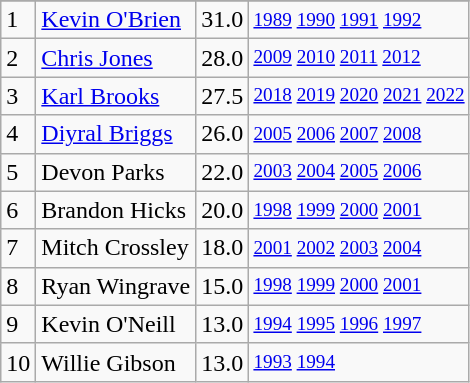<table class="wikitable">
<tr>
</tr>
<tr>
<td>1</td>
<td><a href='#'>Kevin O'Brien</a></td>
<td>31.0</td>
<td style="font-size:80%;"><a href='#'>1989</a> <a href='#'>1990</a> <a href='#'>1991</a> <a href='#'>1992</a></td>
</tr>
<tr>
<td>2</td>
<td><a href='#'>Chris Jones</a></td>
<td>28.0</td>
<td style="font-size:80%;"><a href='#'>2009</a> <a href='#'>2010</a> <a href='#'>2011</a> <a href='#'>2012</a></td>
</tr>
<tr>
<td>3</td>
<td><a href='#'>Karl Brooks</a></td>
<td>27.5</td>
<td style="font-size:80%;"><a href='#'>2018</a> <a href='#'>2019</a> <a href='#'>2020</a> <a href='#'>2021</a> <a href='#'>2022</a></td>
</tr>
<tr>
<td>4</td>
<td><a href='#'>Diyral Briggs</a></td>
<td>26.0</td>
<td style="font-size:80%;"><a href='#'>2005</a> <a href='#'>2006</a> <a href='#'>2007</a> <a href='#'>2008</a></td>
</tr>
<tr>
<td>5</td>
<td>Devon Parks</td>
<td>22.0</td>
<td style="font-size:80%;"><a href='#'>2003</a> <a href='#'>2004</a> <a href='#'>2005</a> <a href='#'>2006</a></td>
</tr>
<tr>
<td>6</td>
<td>Brandon Hicks</td>
<td>20.0</td>
<td style="font-size:80%;"><a href='#'>1998</a> <a href='#'>1999</a> <a href='#'>2000</a> <a href='#'>2001</a></td>
</tr>
<tr>
<td>7</td>
<td>Mitch Crossley</td>
<td>18.0</td>
<td style="font-size:80%;"><a href='#'>2001</a> <a href='#'>2002</a> <a href='#'>2003</a> <a href='#'>2004</a></td>
</tr>
<tr>
<td>8</td>
<td>Ryan Wingrave</td>
<td>15.0</td>
<td style="font-size:80%;"><a href='#'>1998</a> <a href='#'>1999</a> <a href='#'>2000</a> <a href='#'>2001</a></td>
</tr>
<tr>
<td>9</td>
<td>Kevin O'Neill</td>
<td>13.0</td>
<td style="font-size:80%;"><a href='#'>1994</a> <a href='#'>1995</a> <a href='#'>1996</a> <a href='#'>1997</a></td>
</tr>
<tr>
<td>10</td>
<td>Willie Gibson</td>
<td>13.0</td>
<td style="font-size:80%;"><a href='#'>1993</a> <a href='#'>1994</a></td>
</tr>
</table>
